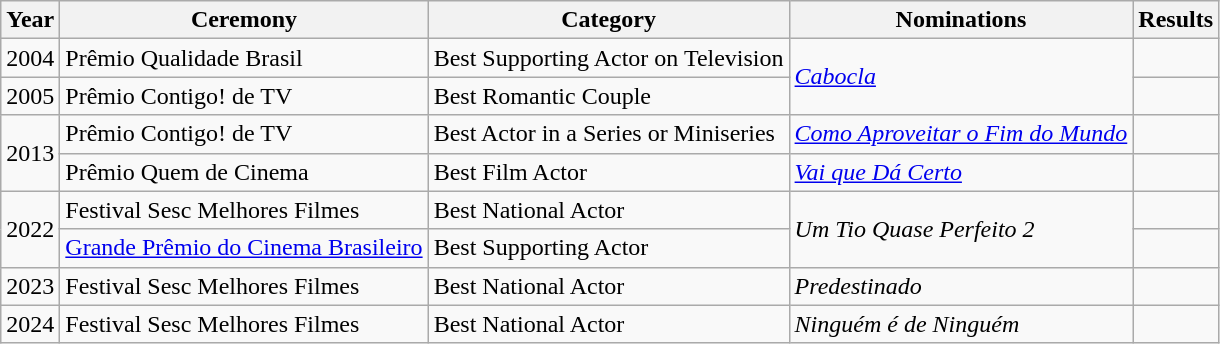<table class="wikitable">
<tr>
<th>Year</th>
<th>Ceremony</th>
<th>Category</th>
<th>Nominations</th>
<th>Results</th>
</tr>
<tr>
<td>2004</td>
<td>Prêmio Qualidade Brasil</td>
<td>Best Supporting Actor on Television</td>
<td rowspan="2"><em><a href='#'>Cabocla</a></em></td>
<td></td>
</tr>
<tr>
<td>2005</td>
<td>Prêmio Contigo! de TV</td>
<td>Best Romantic Couple </td>
<td></td>
</tr>
<tr>
<td rowspan="2">2013</td>
<td>Prêmio Contigo! de TV</td>
<td>Best Actor in a Series or Miniseries</td>
<td><em><a href='#'>Como Aproveitar o Fim do Mundo</a></em></td>
<td></td>
</tr>
<tr>
<td>Prêmio Quem de Cinema</td>
<td>Best Film Actor</td>
<td><em><a href='#'>Vai que Dá Certo</a></em></td>
<td></td>
</tr>
<tr>
<td rowspan="2">2022</td>
<td>Festival Sesc Melhores Filmes</td>
<td>Best National Actor</td>
<td rowspan="2"><em>Um Tio Quase Perfeito 2</em></td>
<td></td>
</tr>
<tr>
<td><a href='#'>Grande Prêmio do Cinema Brasileiro</a></td>
<td>Best Supporting Actor</td>
<td></td>
</tr>
<tr>
<td>2023</td>
<td>Festival Sesc Melhores Filmes</td>
<td>Best National Actor</td>
<td><em>Predestinado</em></td>
<td></td>
</tr>
<tr>
<td>2024</td>
<td>Festival Sesc Melhores Filmes</td>
<td>Best National Actor</td>
<td><em>Ninguém é de Ninguém</em></td>
<td></td>
</tr>
</table>
